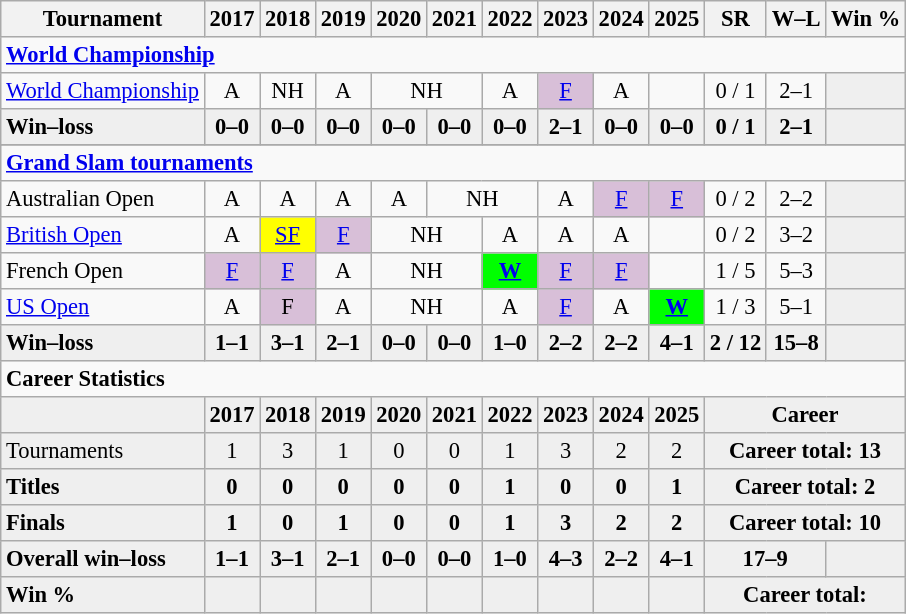<table class="wikitable nowrap" style=text-align:center;font-size:94%>
<tr>
<th>Tournament</th>
<th>2017</th>
<th>2018</th>
<th>2019</th>
<th>2020</th>
<th>2021</th>
<th>2022</th>
<th>2023</th>
<th>2024</th>
<th>2025</th>
<th>SR</th>
<th>W–L</th>
<th>Win %</th>
</tr>
<tr>
<td colspan="13" style="text-align:left"><strong><a href='#'>World Championship</a></strong></td>
</tr>
<tr>
<td align=left><a href='#'>World Championship</a></td>
<td>A</td>
<td>NH</td>
<td>A</td>
<td colspan=2>NH</td>
<td>A</td>
<td style="background:thistle;"><a href='#'>F</a></td>
<td>A</td>
<td></td>
<td>0 / 1</td>
<td>2–1</td>
<td bgcolor=efefef></td>
</tr>
<tr style=font-weight:bold;background:#efefef>
<td style=text-align:left>Win–loss</td>
<td>0–0</td>
<td>0–0</td>
<td>0–0</td>
<td>0–0</td>
<td>0–0</td>
<td>0–0</td>
<td>2–1</td>
<td>0–0</td>
<td>0–0</td>
<td>0 / 1</td>
<td>2–1</td>
<td bgcolor=efefef></td>
</tr>
<tr style=font-weight:bold;background:#efefef>
</tr>
<tr>
<td colspan="13" style="text-align:left"><strong><a href='#'>Grand Slam tournaments</a></strong></td>
</tr>
<tr>
<td align=left>Australian Open</td>
<td>A</td>
<td>A</td>
<td>A</td>
<td>A</td>
<td colspan=2>NH</td>
<td>A</td>
<td style="background:thistle;"><a href='#'>F</a></td>
<td style="background:thistle;"><a href='#'>F</a></td>
<td>0 / 2</td>
<td>2–2</td>
<td bgcolor=efefef></td>
</tr>
<tr>
<td align=left><a href='#'>British Open</a></td>
<td>A</td>
<td style="background:yellow;"><a href='#'>SF</a></td>
<td style="background:thistle;"><a href='#'>F</a></td>
<td colspan=2>NH</td>
<td>A</td>
<td>A</td>
<td>A</td>
<td></td>
<td>0 / 2</td>
<td>3–2</td>
<td bgcolor=efefef></td>
</tr>
<tr>
<td align=left>French Open</td>
<td style="background:thistle;"><a href='#'>F</a></td>
<td style="background:thistle;"><a href='#'>F</a></td>
<td>A</td>
<td colspan=2>NH</td>
<td bgcolor=lime><a href='#'><strong>W</strong></a></td>
<td style="background:thistle;"><a href='#'>F</a></td>
<td style="background:thistle;"><a href='#'>F</a></td>
<td></td>
<td>1 / 5</td>
<td>5–3</td>
<td bgcolor=efefef></td>
</tr>
<tr>
<td align=left><a href='#'>US Open</a></td>
<td>A</td>
<td style="background:thistle;">F</td>
<td>A</td>
<td colspan=2>NH</td>
<td>A</td>
<td style="background:thistle;"><a href='#'>F</a></td>
<td>A</td>
<td bgcolor=lime><a href='#'><strong>W</strong></a></td>
<td>1 / 3</td>
<td>5–1</td>
<td bgcolor=efefef></td>
</tr>
<tr style=font-weight:bold;background:#efefef>
<td style=text-align:left>Win–loss</td>
<td>1–1</td>
<td>3–1</td>
<td>2–1</td>
<td>0–0</td>
<td>0–0</td>
<td>1–0</td>
<td>2–2</td>
<td>2–2</td>
<td>4–1</td>
<td>2 / 12</td>
<td>15–8</td>
<td bgcolor=efefef></td>
</tr>
<tr>
<td colspan="13" style="text-align:left"><strong>Career Statistics</strong></td>
</tr>
<tr style="font-weight:bold;background:#EFEFEF;">
<td></td>
<td>2017</td>
<td>2018</td>
<td>2019</td>
<td>2020</td>
<td>2021</td>
<td>2022</td>
<td>2023</td>
<td>2024</td>
<td>2025</td>
<td colspan=3>Career</td>
</tr>
<tr style="background:#EFEFEF">
<td align=left>Tournaments</td>
<td>1</td>
<td>3</td>
<td>1</td>
<td>0</td>
<td>0</td>
<td>1</td>
<td>3</td>
<td>2</td>
<td>2</td>
<td colspan="3"><strong>Career total: 13</strong></td>
</tr>
<tr style=font-weight:bold;background:#efefef>
<td style=text-align:left>Titles</td>
<td>0</td>
<td>0</td>
<td>0</td>
<td>0</td>
<td>0</td>
<td>1</td>
<td>0</td>
<td>0</td>
<td>1</td>
<td colspan="3"><strong>Career total: 2</strong></td>
</tr>
<tr style=font-weight:bold;background:#efefef>
<td style=text-align:left>Finals</td>
<td>1</td>
<td>0</td>
<td>1</td>
<td>0</td>
<td>0</td>
<td>1</td>
<td>3</td>
<td>2</td>
<td>2</td>
<td colspan="3"><strong>Career total: 10</strong></td>
</tr>
<tr style=font-weight:bold;background:#efefef>
<td style=text-align:left>Overall win–loss</td>
<td>1–1</td>
<td>3–1</td>
<td>2–1</td>
<td>0–0</td>
<td>0–0</td>
<td>1–0</td>
<td>4–3</td>
<td>2–2</td>
<td>4–1</td>
<td colspan="2">17–9</td>
<td></td>
</tr>
<tr style=font-weight:bold;background:#efefef>
<td align=left>Win %</td>
<td></td>
<td></td>
<td></td>
<td></td>
<td></td>
<td></td>
<td></td>
<td></td>
<td></td>
<td colspan="3"><strong>Career total: </strong></td>
</tr>
</table>
